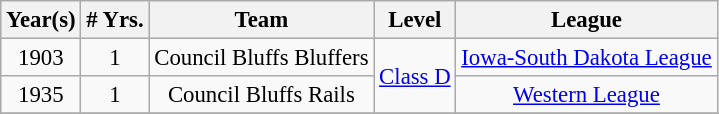<table class="wikitable" style="text-align:center; font-size: 95%;">
<tr>
<th>Year(s)</th>
<th># Yrs.</th>
<th>Team</th>
<th>Level</th>
<th>League</th>
</tr>
<tr>
<td>1903</td>
<td>1</td>
<td>Council Bluffs Bluffers</td>
<td rowspan=2><a href='#'>Class D</a></td>
<td><a href='#'>Iowa-South Dakota League</a></td>
</tr>
<tr>
<td>1935</td>
<td>1</td>
<td>Council Bluffs Rails</td>
<td><a href='#'>Western League</a></td>
</tr>
<tr>
</tr>
</table>
